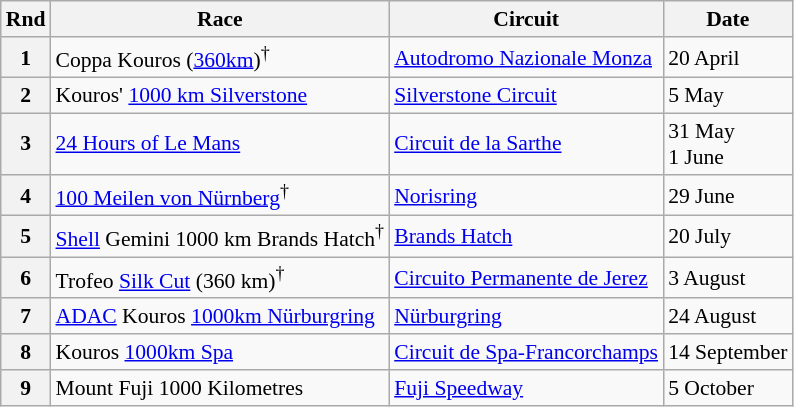<table class="wikitable" style="font-size: 90%;">
<tr>
<th>Rnd</th>
<th>Race</th>
<th>Circuit</th>
<th>Date</th>
</tr>
<tr>
<th>1</th>
<td> Coppa Kouros (<a href='#'>360km</a>)<sup>†</sup></td>
<td><a href='#'>Autodromo Nazionale Monza</a></td>
<td>20 April</td>
</tr>
<tr>
<th>2</th>
<td> Kouros' <a href='#'>1000 km Silverstone</a></td>
<td><a href='#'>Silverstone Circuit</a></td>
<td>5 May</td>
</tr>
<tr>
<th>3</th>
<td> <a href='#'>24 Hours of Le Mans</a></td>
<td><a href='#'>Circuit de la Sarthe</a></td>
<td>31 May<br>1 June</td>
</tr>
<tr>
<th>4</th>
<td> <a href='#'>100 Meilen von Nürnberg</a><sup>†</sup></td>
<td><a href='#'>Norisring</a></td>
<td>29 June</td>
</tr>
<tr>
<th>5</th>
<td> <a href='#'>Shell</a> Gemini 1000 km Brands Hatch<sup>†</sup></td>
<td><a href='#'>Brands Hatch</a></td>
<td>20 July</td>
</tr>
<tr>
<th>6</th>
<td> Trofeo <a href='#'>Silk Cut</a> (360 km)<sup>†</sup></td>
<td><a href='#'>Circuito Permanente de Jerez</a></td>
<td>3 August</td>
</tr>
<tr>
<th>7</th>
<td> <a href='#'>ADAC</a> Kouros <a href='#'>1000km Nürburgring</a></td>
<td><a href='#'>Nürburgring</a></td>
<td>24 August</td>
</tr>
<tr>
<th>8</th>
<td> Kouros <a href='#'>1000km Spa</a></td>
<td><a href='#'>Circuit de Spa-Francorchamps</a></td>
<td>14 September</td>
</tr>
<tr>
<th>9</th>
<td> Mount Fuji 1000 Kilometres</td>
<td><a href='#'>Fuji Speedway</a></td>
<td>5 October</td>
</tr>
</table>
